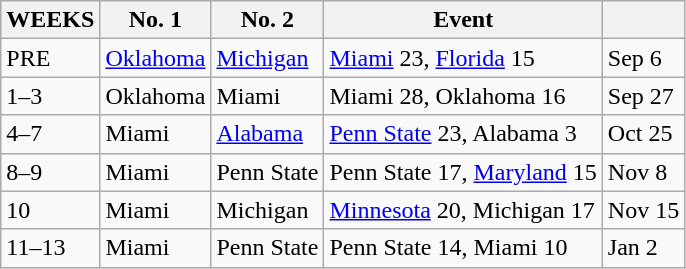<table class="wikitable">
<tr>
<th>WEEKS</th>
<th>No. 1</th>
<th>No. 2</th>
<th>Event</th>
<th></th>
</tr>
<tr>
<td>PRE</td>
<td><a href='#'>Oklahoma</a></td>
<td><a href='#'>Michigan</a></td>
<td><a href='#'>Miami</a> 23, <a href='#'>Florida</a> 15</td>
<td>Sep 6</td>
</tr>
<tr>
<td>1–3</td>
<td>Oklahoma</td>
<td>Miami</td>
<td>Miami 28, Oklahoma 16</td>
<td>Sep 27</td>
</tr>
<tr>
<td>4–7</td>
<td>Miami</td>
<td><a href='#'>Alabama</a></td>
<td><a href='#'>Penn State</a> 23, Alabama 3</td>
<td>Oct 25</td>
</tr>
<tr>
<td>8–9</td>
<td>Miami</td>
<td>Penn State</td>
<td>Penn State 17, <a href='#'>Maryland</a> 15</td>
<td>Nov 8</td>
</tr>
<tr>
<td>10</td>
<td>Miami</td>
<td>Michigan</td>
<td><a href='#'>Minnesota</a> 20, Michigan 17</td>
<td>Nov 15</td>
</tr>
<tr>
<td>11–13</td>
<td>Miami</td>
<td>Penn State</td>
<td>Penn State 14, Miami 10</td>
<td>Jan 2</td>
</tr>
</table>
